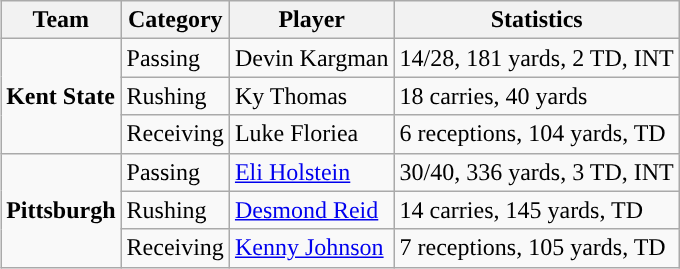<table class="wikitable" style="float: right;">
<tr>
<th>Team</th>
<th>Category</th>
<th>Player</th>
<th>Statistics</th>
</tr>
<tr>
<td rowspan=3><strong>Kent State</strong></td>
<td>Passing</td>
<td>Devin Kargman</td>
<td>14/28, 181 yards, 2 TD, INT</td>
</tr>
<tr>
<td>Rushing</td>
<td>Ky Thomas</td>
<td>18 carries, 40 yards</td>
</tr>
<tr>
<td>Receiving</td>
<td>Luke Floriea</td>
<td>6 receptions, 104 yards, TD</td>
</tr>
<tr>
<td rowspan=3><strong>Pittsburgh</strong></td>
<td>Passing</td>
<td><a href='#'>Eli Holstein</a></td>
<td>30/40, 336 yards, 3 TD, INT</td>
</tr>
<tr>
<td>Rushing</td>
<td><a href='#'>Desmond Reid</a></td>
<td>14 carries, 145 yards, TD</td>
</tr>
<tr>
<td>Receiving</td>
<td><a href='#'>Kenny Johnson</a></td>
<td>7 receptions, 105 yards, TD</td>
</tr>
</table>
